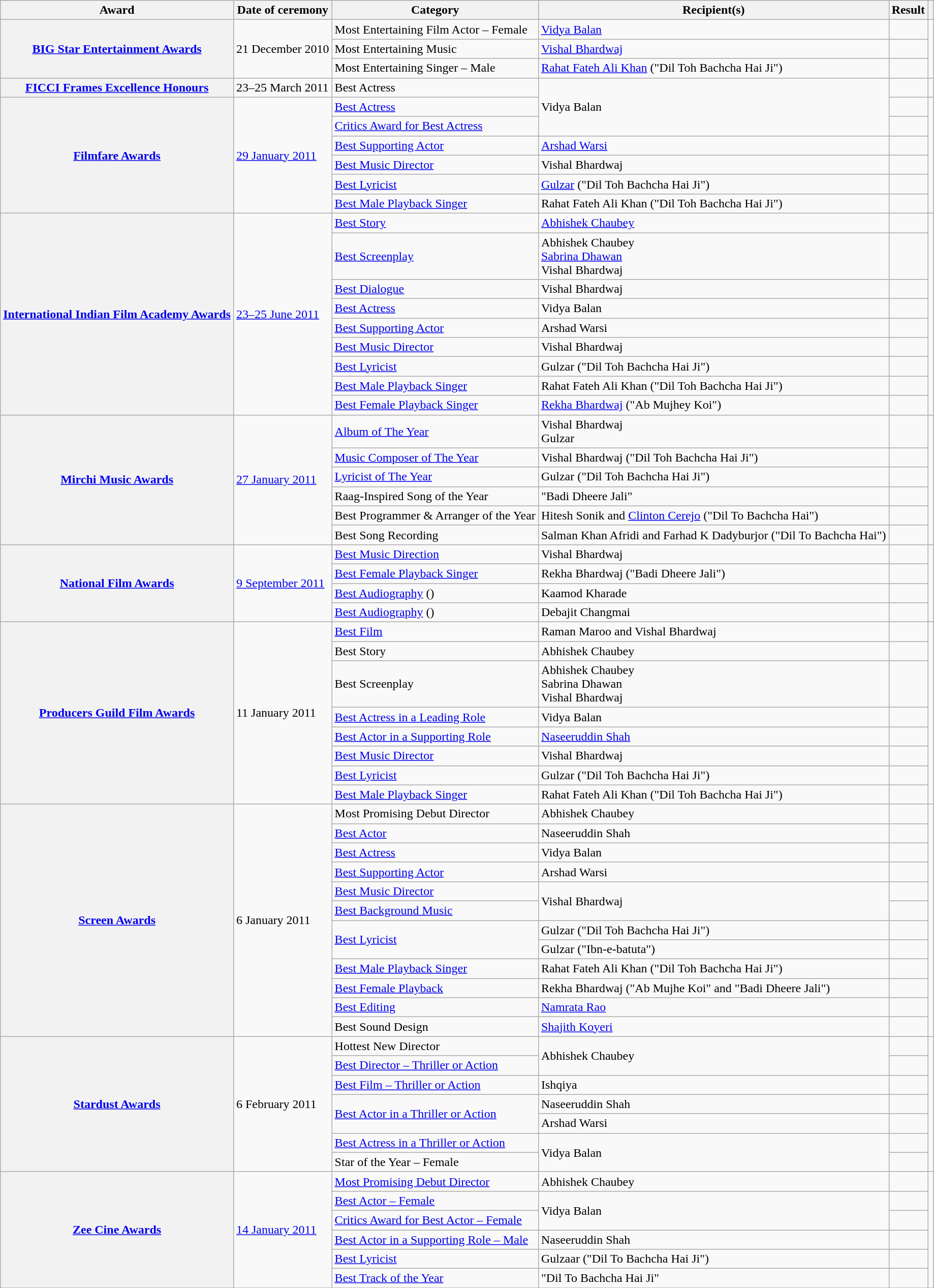<table class="wikitable plainrowheaders sortable">
<tr>
<th scope="col">Award</th>
<th scope="col">Date of ceremony</th>
<th scope="col">Category</th>
<th scope="col">Recipient(s)</th>
<th scope="col" class="unsortable">Result</th>
<th scope="col" class="unsortable"></th>
</tr>
<tr>
<th scope="row" rowspan="3"><a href='#'>BIG Star Entertainment Awards</a></th>
<td rowspan="3">21 December 2010</td>
<td>Most Entertaining Film Actor – Female</td>
<td><a href='#'>Vidya Balan</a></td>
<td></td>
<td rowspan="3"><br></td>
</tr>
<tr>
<td>Most Entertaining Music</td>
<td><a href='#'>Vishal Bhardwaj</a></td>
<td></td>
</tr>
<tr>
<td>Most Entertaining Singer – Male</td>
<td><a href='#'>Rahat Fateh Ali Khan</a> ("Dil Toh Bachcha Hai Ji")</td>
<td></td>
</tr>
<tr>
<th scope="row"><a href='#'>FICCI Frames Excellence Honours</a></th>
<td>23–25 March 2011</td>
<td>Best Actress</td>
<td rowspan="3">Vidya Balan</td>
<td></td>
<td></td>
</tr>
<tr>
<th scope="row" rowspan="6"><a href='#'>Filmfare Awards</a></th>
<td rowspan="6"><a href='#'>29 January 2011</a></td>
<td><a href='#'>Best Actress</a></td>
<td></td>
<td rowspan="6"><br></td>
</tr>
<tr>
<td><a href='#'>Critics Award for Best Actress</a></td>
<td></td>
</tr>
<tr>
<td><a href='#'>Best Supporting Actor</a></td>
<td><a href='#'>Arshad Warsi</a></td>
<td></td>
</tr>
<tr>
<td><a href='#'>Best Music Director</a></td>
<td>Vishal Bhardwaj</td>
<td></td>
</tr>
<tr>
<td><a href='#'>Best Lyricist</a></td>
<td><a href='#'>Gulzar</a> ("Dil Toh Bachcha Hai Ji")</td>
<td></td>
</tr>
<tr>
<td><a href='#'>Best Male Playback Singer</a></td>
<td>Rahat Fateh Ali Khan ("Dil Toh Bachcha Hai Ji")</td>
<td></td>
</tr>
<tr>
<th scope="row" rowspan="9"><a href='#'>International Indian Film Academy Awards</a></th>
<td rowspan="9"><a href='#'>23–25 June 2011</a></td>
<td><a href='#'>Best Story</a></td>
<td><a href='#'>Abhishek Chaubey</a></td>
<td></td>
<td rowspan="9"><br></td>
</tr>
<tr>
<td><a href='#'>Best Screenplay</a></td>
<td>Abhishek Chaubey<br><a href='#'>Sabrina Dhawan</a><br>Vishal Bhardwaj</td>
<td></td>
</tr>
<tr>
<td><a href='#'>Best Dialogue</a></td>
<td>Vishal Bhardwaj</td>
<td></td>
</tr>
<tr>
<td><a href='#'>Best Actress</a></td>
<td>Vidya Balan</td>
<td></td>
</tr>
<tr>
<td><a href='#'>Best Supporting Actor</a></td>
<td>Arshad Warsi</td>
<td></td>
</tr>
<tr>
<td><a href='#'>Best Music Director</a></td>
<td>Vishal Bhardwaj</td>
<td></td>
</tr>
<tr>
<td><a href='#'>Best Lyricist</a></td>
<td>Gulzar ("Dil Toh Bachcha Hai Ji")</td>
<td></td>
</tr>
<tr>
<td><a href='#'>Best Male Playback Singer</a></td>
<td>Rahat Fateh Ali Khan ("Dil Toh Bachcha Hai Ji")</td>
<td></td>
</tr>
<tr>
<td><a href='#'>Best Female Playback Singer</a></td>
<td><a href='#'>Rekha Bhardwaj</a> ("Ab Mujhey Koi")</td>
<td></td>
</tr>
<tr>
<th scope="row" rowspan="6"><a href='#'>Mirchi Music Awards</a></th>
<td rowspan="6"><a href='#'>27 January 2011</a></td>
<td><a href='#'>Album of The Year</a></td>
<td>Vishal Bhardwaj <br> Gulzar</td>
<td></td>
<td rowspan="6"><br></td>
</tr>
<tr>
<td><a href='#'>Music Composer of The Year</a></td>
<td>Vishal Bhardwaj ("Dil Toh Bachcha Hai Ji")</td>
<td></td>
</tr>
<tr>
<td><a href='#'>Lyricist of The Year</a></td>
<td>Gulzar ("Dil Toh Bachcha Hai Ji")</td>
<td></td>
</tr>
<tr>
<td>Raag-Inspired Song of the Year</td>
<td>"Badi Dheere Jali"</td>
<td></td>
</tr>
<tr>
<td>Best Programmer & Arranger of the Year</td>
<td>Hitesh Sonik and <a href='#'>Clinton Cerejo</a> ("Dil To Bachcha Hai")</td>
<td></td>
</tr>
<tr>
<td>Best Song Recording</td>
<td>Salman Khan Afridi and Farhad K Dadyburjor ("Dil To Bachcha Hai")</td>
<td></td>
</tr>
<tr>
<th scope="row" rowspan="4"><a href='#'>National Film Awards</a></th>
<td rowspan="4"><a href='#'>9 September 2011</a></td>
<td><a href='#'>Best Music Direction</a></td>
<td>Vishal Bhardwaj</td>
<td></td>
<td rowspan="4"><br></td>
</tr>
<tr>
<td><a href='#'>Best Female Playback Singer</a></td>
<td>Rekha Bhardwaj ("Badi Dheere Jali")</td>
<td></td>
</tr>
<tr>
<td><a href='#'>Best Audiography</a> ()</td>
<td>Kaamod Kharade</td>
<td></td>
</tr>
<tr>
<td><a href='#'>Best Audiography</a> ()</td>
<td>Debajit Changmai</td>
<td></td>
</tr>
<tr>
<th scope="row" rowspan="8"><a href='#'>Producers Guild Film Awards</a></th>
<td rowspan="8">11 January 2011</td>
<td><a href='#'>Best Film</a></td>
<td>Raman Maroo and Vishal Bhardwaj</td>
<td></td>
<td rowspan="8"><br></td>
</tr>
<tr>
<td>Best Story</td>
<td>Abhishek Chaubey</td>
<td></td>
</tr>
<tr>
<td>Best Screenplay</td>
<td>Abhishek Chaubey<br>Sabrina Dhawan<br>Vishal Bhardwaj</td>
<td></td>
</tr>
<tr>
<td><a href='#'>Best Actress in a Leading Role</a></td>
<td>Vidya Balan</td>
<td></td>
</tr>
<tr>
<td><a href='#'>Best Actor in a Supporting Role</a></td>
<td><a href='#'>Naseeruddin Shah</a></td>
<td></td>
</tr>
<tr>
<td><a href='#'>Best Music Director</a></td>
<td>Vishal Bhardwaj</td>
<td></td>
</tr>
<tr>
<td><a href='#'>Best Lyricist</a></td>
<td>Gulzar ("Dil Toh Bachcha Hai Ji")</td>
<td></td>
</tr>
<tr>
<td><a href='#'>Best Male Playback Singer</a></td>
<td>Rahat Fateh Ali Khan ("Dil Toh Bachcha Hai Ji")</td>
<td></td>
</tr>
<tr>
<th scope="row" rowspan="12"><a href='#'>Screen Awards</a></th>
<td rowspan="12">6 January 2011</td>
<td>Most Promising Debut Director</td>
<td>Abhishek Chaubey</td>
<td></td>
<td rowspan="12"><br></td>
</tr>
<tr>
<td><a href='#'>Best Actor</a></td>
<td>Naseeruddin Shah</td>
<td></td>
</tr>
<tr>
<td><a href='#'>Best Actress</a></td>
<td>Vidya Balan</td>
<td></td>
</tr>
<tr>
<td><a href='#'>Best Supporting Actor</a></td>
<td>Arshad Warsi</td>
<td></td>
</tr>
<tr>
<td><a href='#'>Best Music Director</a></td>
<td rowspan="2">Vishal Bhardwaj</td>
<td></td>
</tr>
<tr>
<td><a href='#'>Best Background Music</a></td>
<td></td>
</tr>
<tr>
<td rowspan="2"><a href='#'>Best Lyricist</a></td>
<td>Gulzar ("Dil Toh Bachcha Hai Ji")</td>
<td></td>
</tr>
<tr>
<td>Gulzar ("Ibn-e-batuta")</td>
<td></td>
</tr>
<tr>
<td><a href='#'>Best Male Playback Singer</a></td>
<td>Rahat Fateh Ali Khan ("Dil Toh Bachcha Hai Ji")</td>
<td></td>
</tr>
<tr>
<td><a href='#'>Best Female Playback</a></td>
<td>Rekha Bhardwaj ("Ab Mujhe Koi" and "Badi Dheere Jali")</td>
<td></td>
</tr>
<tr>
<td><a href='#'>Best Editing</a></td>
<td><a href='#'>Namrata Rao</a></td>
<td></td>
</tr>
<tr>
<td>Best Sound Design</td>
<td><a href='#'>Shajith Koyeri</a></td>
<td></td>
</tr>
<tr>
<th scope="row" rowspan="7"><a href='#'>Stardust Awards</a></th>
<td rowspan="7">6 February 2011</td>
<td>Hottest New Director</td>
<td rowspan="2">Abhishek Chaubey</td>
<td></td>
<td rowspan="7"><br></td>
</tr>
<tr>
<td><a href='#'>Best Director – Thriller or Action</a></td>
<td></td>
</tr>
<tr>
<td><a href='#'>Best Film – Thriller or Action</a></td>
<td>Ishqiya</td>
<td></td>
</tr>
<tr>
<td rowspan="2"><a href='#'>Best Actor in a Thriller or Action</a></td>
<td>Naseeruddin Shah</td>
<td></td>
</tr>
<tr>
<td>Arshad Warsi</td>
<td></td>
</tr>
<tr>
<td><a href='#'>Best Actress in a Thriller or Action</a></td>
<td rowspan="2">Vidya Balan</td>
<td></td>
</tr>
<tr>
<td>Star of the Year – Female</td>
<td></td>
</tr>
<tr>
<th scope="row" rowspan="6"><a href='#'>Zee Cine Awards</a></th>
<td rowspan="6"><a href='#'>14 January 2011</a></td>
<td><a href='#'>Most Promising Debut Director</a></td>
<td>Abhishek Chaubey</td>
<td></td>
<td rowspan="6"><br><br></td>
</tr>
<tr>
<td><a href='#'>Best Actor – Female</a></td>
<td rowspan="2">Vidya Balan</td>
<td></td>
</tr>
<tr>
<td><a href='#'>Critics Award for Best Actor – Female</a></td>
<td></td>
</tr>
<tr>
<td><a href='#'>Best Actor in a Supporting Role – Male</a></td>
<td>Naseeruddin Shah</td>
<td></td>
</tr>
<tr>
<td><a href='#'>Best Lyricist</a></td>
<td>Gulzaar ("Dil To Bachcha Hai Ji")</td>
<td></td>
</tr>
<tr>
<td><a href='#'>Best Track of the Year</a></td>
<td>"Dil To Bachcha Hai Ji"</td>
<td></td>
</tr>
<tr>
</tr>
</table>
